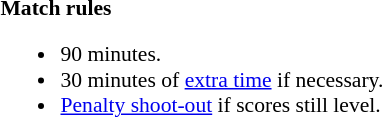<table width=100% style="font-size: 90%">
<tr>
<td style="width:60%; vertical-align:top;"><br><strong>Match rules</strong><ul><li>90 minutes.</li><li>30 minutes of <a href='#'>extra time</a> if necessary.</li><li><a href='#'>Penalty shoot-out</a> if scores still level.</li></ul></td>
</tr>
</table>
